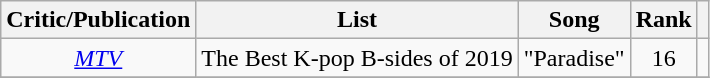<table class="wikitable" style="text-align:center">
<tr>
<th>Critic/Publication</th>
<th>List</th>
<th>Song</th>
<th>Rank</th>
<th></th>
</tr>
<tr>
<td><em><a href='#'>MTV</a></em></td>
<td>The Best K-pop B-sides of 2019</td>
<td>"Paradise"</td>
<td>16</td>
<td></td>
</tr>
<tr>
</tr>
</table>
